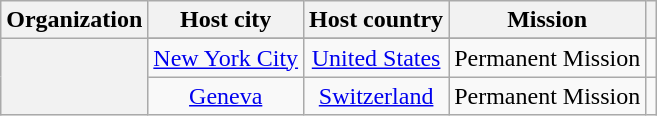<table class="wikitable plainrowheaders" style="text-align:center;">
<tr>
<th scope="col">Organization</th>
<th scope="col">Host city</th>
<th scope="col">Host country</th>
<th scope="col">Mission</th>
<th scope="col"></th>
</tr>
<tr>
<th scope="row" rowspan="3"></th>
</tr>
<tr>
<td><a href='#'>New York City</a></td>
<td><a href='#'>United States</a></td>
<td>Permanent Mission</td>
<td></td>
</tr>
<tr>
<td><a href='#'>Geneva</a></td>
<td><a href='#'>Switzerland</a></td>
<td>Permanent Mission</td>
<td></td>
</tr>
</table>
